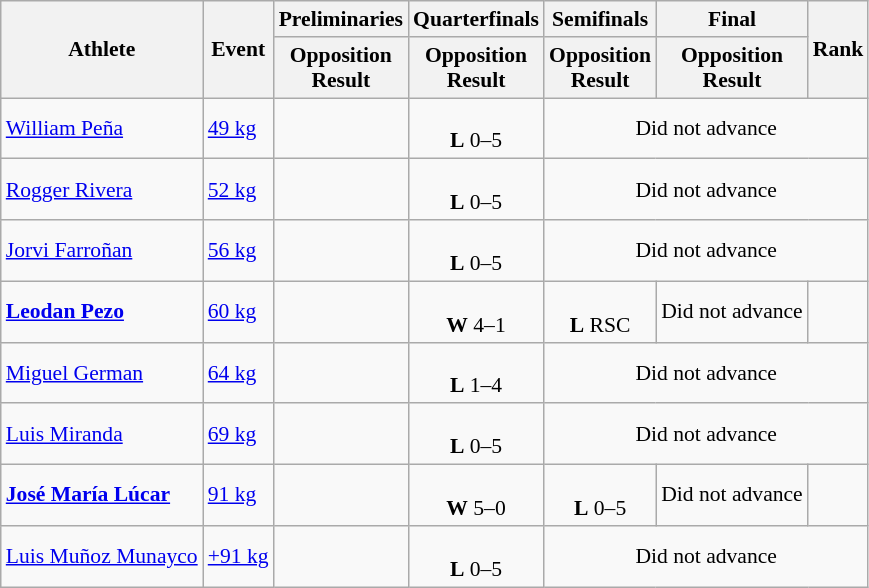<table class="wikitable" border="1" style="font-size:90%">
<tr>
<th rowspan=2>Athlete</th>
<th rowspan=2>Event</th>
<th>Preliminaries</th>
<th>Quarterfinals</th>
<th>Semifinals</th>
<th>Final</th>
<th rowspan="2">Rank</th>
</tr>
<tr>
<th>Opposition<br>Result</th>
<th>Opposition<br>Result</th>
<th>Opposition<br>Result</th>
<th>Opposition<br>Result</th>
</tr>
<tr align=center>
<td align=left><a href='#'>William Peña</a></td>
<td align=left><a href='#'>49 kg</a></td>
<td></td>
<td><br><strong>L</strong> 0–5</td>
<td colspan=3>Did not advance</td>
</tr>
<tr align=center>
<td align=left><a href='#'>Rogger Rivera</a></td>
<td align=left><a href='#'>52 kg</a></td>
<td></td>
<td><br><strong>L</strong> 0–5</td>
<td colspan=3>Did not advance</td>
</tr>
<tr align=center>
<td align=left><a href='#'>Jorvi Farroñan</a></td>
<td align=left><a href='#'>56 kg</a></td>
<td></td>
<td><br><strong>L</strong> 0–5</td>
<td colspan=3>Did not advance</td>
</tr>
<tr align=center>
<td align=left><strong><a href='#'>Leodan Pezo</a></strong></td>
<td align=left><a href='#'>60 kg</a></td>
<td></td>
<td><br><strong>W</strong> 4–1</td>
<td><br><strong>L</strong> RSC</td>
<td>Did not advance</td>
<td></td>
</tr>
<tr align=center>
<td align=left><a href='#'>Miguel German</a></td>
<td align=left><a href='#'>64 kg</a></td>
<td></td>
<td><br><strong>L</strong> 1–4</td>
<td colspan=3>Did not advance</td>
</tr>
<tr align=center>
<td align=left><a href='#'>Luis Miranda</a></td>
<td align=left><a href='#'>69 kg</a></td>
<td></td>
<td><br><strong>L</strong> 0–5</td>
<td colspan=3>Did not advance</td>
</tr>
<tr align=center>
<td align=left><strong><a href='#'>José María Lúcar</a></strong></td>
<td align=left><a href='#'>91 kg</a></td>
<td></td>
<td><br><strong>W</strong> 5–0</td>
<td><br><strong>L</strong> 0–5</td>
<td>Did not advance</td>
<td></td>
</tr>
<tr align=center>
<td align=left><a href='#'>Luis Muñoz Munayco</a></td>
<td align=left><a href='#'>+91 kg</a></td>
<td></td>
<td><br><strong>L</strong> 0–5</td>
<td colspan=3>Did not advance</td>
</tr>
</table>
